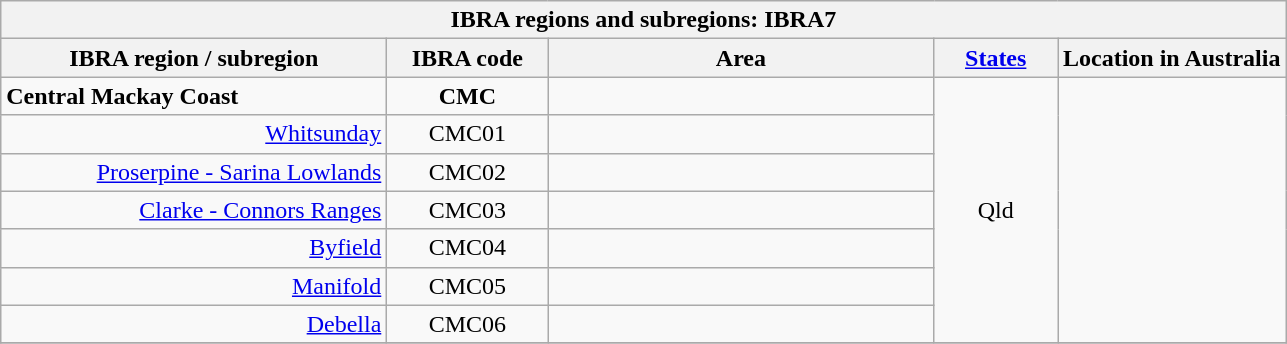<table class="wikitable sortable">
<tr>
<th colspan=5>IBRA regions and subregions: IBRA7</th>
</tr>
<tr>
<th scope="col" width="250px">IBRA region / subregion</th>
<th scope="col" width="100px">IBRA code</th>
<th scope="col" width="250px">Area</th>
<th scope="col" width="75px"><a href='#'>States</a></th>
<th>Location in Australia</th>
</tr>
<tr>
<td><strong>Central Mackay Coast</strong></td>
<td align="center"><strong>CMC</strong></td>
<td align="right"><strong></strong></td>
<td align="center" rowspan=7>Qld</td>
<td align="center" rowspan=7></td>
</tr>
<tr>
<td align="right"><a href='#'>Whitsunday</a></td>
<td align="center">CMC01</td>
<td align="right"></td>
</tr>
<tr>
<td align="right"><a href='#'>Proserpine - Sarina Lowlands</a></td>
<td align="center">CMC02</td>
<td align="right"></td>
</tr>
<tr>
<td align="right"><a href='#'>Clarke - Connors Ranges</a></td>
<td align="center">CMC03</td>
<td align="right"></td>
</tr>
<tr>
<td align="right"><a href='#'>Byfield</a></td>
<td align="center">CMC04</td>
<td align="right"></td>
</tr>
<tr>
<td align="right"><a href='#'>Manifold</a></td>
<td align="center">CMC05</td>
<td align="right"></td>
</tr>
<tr>
<td align="right"><a href='#'>Debella</a></td>
<td align="center">CMC06</td>
<td align="right"></td>
</tr>
<tr>
</tr>
</table>
